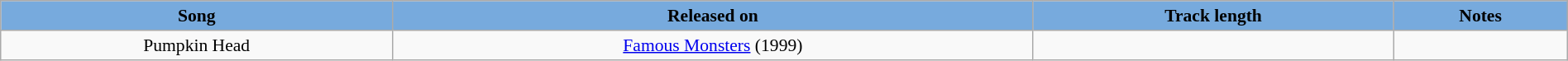<table class="wikitable" style="margin:0.5em auto; clear:both; font-size:.9em; text-align:center; width:100%">
<tr>
<th style="background: #7ad;">Song</th>
<th style="background: #7ad;">Released on</th>
<th style="background: #7ad;">Track length</th>
<th style="background: #7ad;">Notes</th>
</tr>
<tr>
<td>Pumpkin Head</td>
<td><a href='#'>Famous Monsters</a> (1999)</td>
<td></td>
<td></td>
</tr>
</table>
